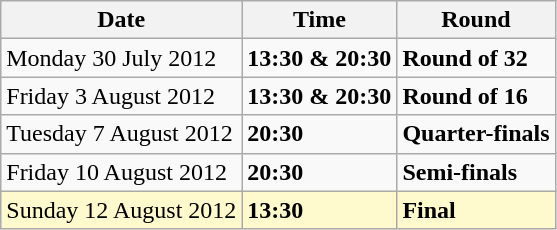<table class="wikitable">
<tr>
<th>Date</th>
<th>Time</th>
<th>Round</th>
</tr>
<tr>
<td>Monday 30 July 2012</td>
<td><strong>13:30 & 20:30</strong></td>
<td><strong>Round of 32</strong></td>
</tr>
<tr>
<td>Friday 3 August 2012</td>
<td><strong>13:30 & 20:30</strong></td>
<td><strong>Round of 16</strong></td>
</tr>
<tr>
<td>Tuesday 7 August 2012</td>
<td><strong>20:30</strong></td>
<td><strong>Quarter-finals</strong></td>
</tr>
<tr>
<td>Friday 10 August 2012</td>
<td><strong>20:30</strong></td>
<td><strong>Semi-finals</strong></td>
</tr>
<tr>
<td style=background:lemonchiffon>Sunday 12 August 2012</td>
<td style=background:lemonchiffon><strong>13:30</strong></td>
<td style=background:lemonchiffon><strong>Final</strong></td>
</tr>
</table>
